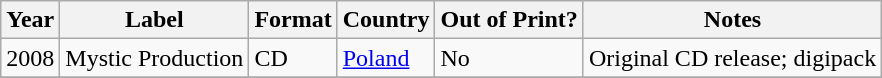<table class="wikitable">
<tr>
<th>Year</th>
<th>Label</th>
<th>Format</th>
<th>Country</th>
<th>Out of Print?</th>
<th>Notes</th>
</tr>
<tr>
<td>2008</td>
<td>Mystic Production</td>
<td>CD</td>
<td><a href='#'>Poland</a></td>
<td>No</td>
<td>Original CD release; digipack</td>
</tr>
<tr>
</tr>
</table>
